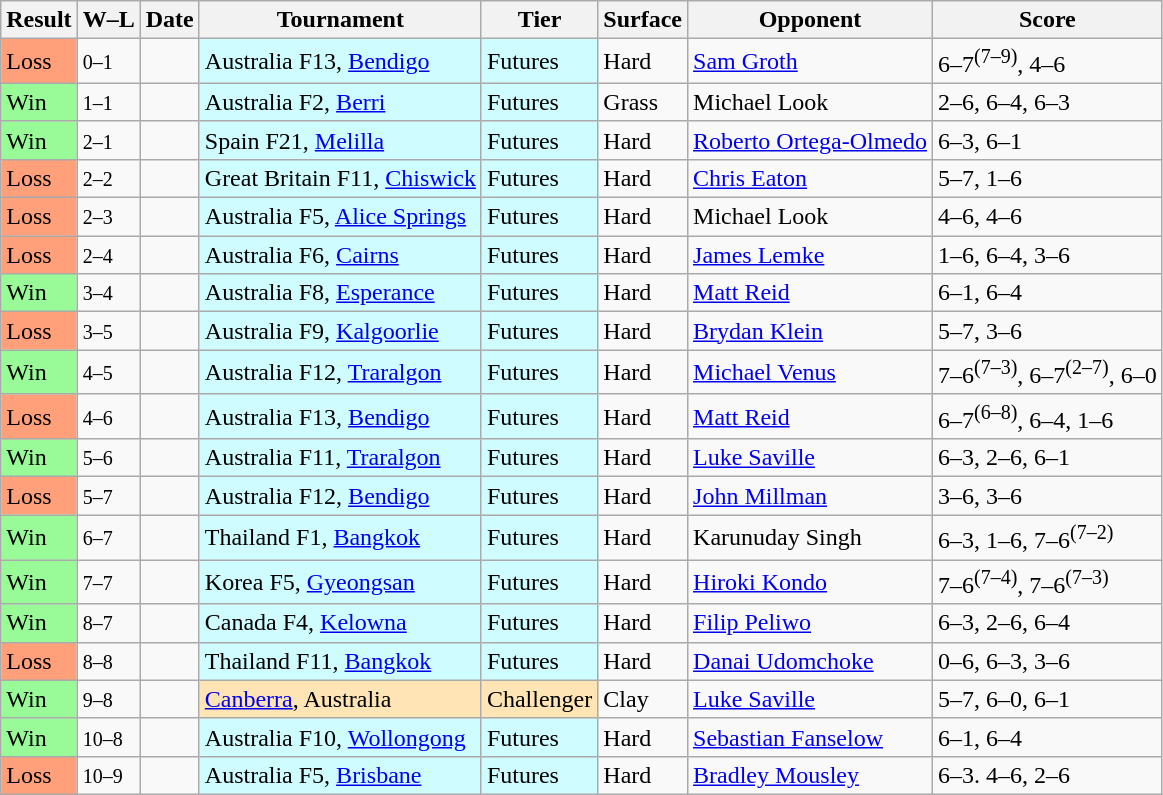<table class="sortable wikitable">
<tr>
<th>Result</th>
<th class="unsortable">W–L</th>
<th>Date</th>
<th>Tournament</th>
<th>Tier</th>
<th>Surface</th>
<th>Opponent</th>
<th class="unsortable">Score</th>
</tr>
<tr>
<td bgcolor=FFA07A>Loss</td>
<td><small>0–1</small></td>
<td></td>
<td style="background:#cffcff;">Australia F13, <a href='#'>Bendigo</a></td>
<td style="background:#cffcff;">Futures</td>
<td>Hard</td>
<td> <a href='#'>Sam Groth</a></td>
<td>6–7<sup>(7–9)</sup>, 4–6</td>
</tr>
<tr>
<td bgcolor=98FB98>Win</td>
<td><small>1–1</small></td>
<td></td>
<td style="background:#cffcff;">Australia F2, <a href='#'>Berri</a></td>
<td style="background:#cffcff;">Futures</td>
<td>Grass</td>
<td> Michael Look</td>
<td>2–6, 6–4, 6–3</td>
</tr>
<tr>
<td bgcolor=98FB98>Win</td>
<td><small>2–1</small></td>
<td></td>
<td style="background:#cffcff;">Spain F21, <a href='#'>Melilla</a></td>
<td style="background:#cffcff;">Futures</td>
<td>Hard</td>
<td> <a href='#'>Roberto Ortega-Olmedo</a></td>
<td>6–3, 6–1</td>
</tr>
<tr>
<td bgcolor=FFA07A>Loss</td>
<td><small>2–2</small></td>
<td></td>
<td style="background:#cffcff;">Great Britain F11, <a href='#'>Chiswick</a></td>
<td style="background:#cffcff;">Futures</td>
<td>Hard</td>
<td> <a href='#'>Chris Eaton</a></td>
<td>5–7, 1–6</td>
</tr>
<tr>
<td bgcolor=FFA07A>Loss</td>
<td><small>2–3</small></td>
<td></td>
<td style="background:#cffcff;">Australia F5, <a href='#'>Alice Springs</a></td>
<td style="background:#cffcff;">Futures</td>
<td>Hard</td>
<td> Michael Look</td>
<td>4–6, 4–6</td>
</tr>
<tr>
<td bgcolor=FFA07A>Loss</td>
<td><small>2–4</small></td>
<td></td>
<td style="background:#cffcff;">Australia F6, <a href='#'>Cairns</a></td>
<td style="background:#cffcff;">Futures</td>
<td>Hard</td>
<td> <a href='#'>James Lemke</a></td>
<td>1–6, 6–4, 3–6</td>
</tr>
<tr>
<td bgcolor=98FB98>Win</td>
<td><small>3–4</small></td>
<td></td>
<td style="background:#cffcff;">Australia F8, <a href='#'>Esperance</a></td>
<td style="background:#cffcff;">Futures</td>
<td>Hard</td>
<td> <a href='#'>Matt Reid</a></td>
<td>6–1, 6–4</td>
</tr>
<tr>
<td bgcolor=FFA07A>Loss</td>
<td><small>3–5</small></td>
<td></td>
<td style="background:#cffcff;">Australia F9, <a href='#'>Kalgoorlie</a></td>
<td style="background:#cffcff;">Futures</td>
<td>Hard</td>
<td> <a href='#'>Brydan Klein</a></td>
<td>5–7, 3–6</td>
</tr>
<tr>
<td bgcolor=98FB98>Win</td>
<td><small>4–5</small></td>
<td></td>
<td style="background:#cffcff;">Australia F12, <a href='#'>Traralgon</a></td>
<td style="background:#cffcff;">Futures</td>
<td>Hard</td>
<td> <a href='#'>Michael Venus</a></td>
<td>7–6<sup>(7–3)</sup>, 6–7<sup>(2–7)</sup>, 6–0</td>
</tr>
<tr>
<td bgcolor=FFA07A>Loss</td>
<td><small>4–6</small></td>
<td></td>
<td style="background:#cffcff;">Australia F13, <a href='#'>Bendigo</a></td>
<td style="background:#cffcff;">Futures</td>
<td>Hard</td>
<td> <a href='#'>Matt Reid</a></td>
<td>6–7<sup>(6–8)</sup>, 6–4, 1–6</td>
</tr>
<tr>
<td bgcolor=98FB98>Win</td>
<td><small>5–6</small></td>
<td></td>
<td style="background:#cffcff;">Australia F11, <a href='#'>Traralgon</a></td>
<td style="background:#cffcff;">Futures</td>
<td>Hard</td>
<td> <a href='#'>Luke Saville</a></td>
<td>6–3, 2–6, 6–1</td>
</tr>
<tr>
<td bgcolor=FFA07A>Loss</td>
<td><small>5–7</small></td>
<td></td>
<td style="background:#cffcff;">Australia F12, <a href='#'>Bendigo</a></td>
<td style="background:#cffcff;">Futures</td>
<td>Hard</td>
<td> <a href='#'>John Millman</a></td>
<td>3–6, 3–6</td>
</tr>
<tr>
<td bgcolor=98FB98>Win</td>
<td><small>6–7</small></td>
<td></td>
<td style="background:#cffcff;">Thailand F1, <a href='#'>Bangkok</a></td>
<td style="background:#cffcff;">Futures</td>
<td>Hard</td>
<td> Karunuday Singh</td>
<td>6–3, 1–6, 7–6<sup>(7–2)</sup></td>
</tr>
<tr>
<td bgcolor=98FB98>Win</td>
<td><small>7–7</small></td>
<td></td>
<td style="background:#cffcff;">Korea F5, <a href='#'>Gyeongsan</a></td>
<td style="background:#cffcff;">Futures</td>
<td>Hard</td>
<td> <a href='#'>Hiroki Kondo</a></td>
<td>7–6<sup>(7–4)</sup>, 7–6<sup>(7–3)</sup></td>
</tr>
<tr>
<td bgcolor=98FB98>Win</td>
<td><small>8–7</small></td>
<td></td>
<td style="background:#cffcff;">Canada F4, <a href='#'>Kelowna</a></td>
<td style="background:#cffcff;">Futures</td>
<td>Hard</td>
<td> <a href='#'>Filip Peliwo</a></td>
<td>6–3, 2–6, 6–4</td>
</tr>
<tr>
<td bgcolor=FFA07A>Loss</td>
<td><small>8–8</small></td>
<td></td>
<td style="background:#cffcff;">Thailand F11, <a href='#'>Bangkok</a></td>
<td style="background:#cffcff;">Futures</td>
<td>Hard</td>
<td> <a href='#'>Danai Udomchoke</a></td>
<td>0–6, 6–3, 3–6</td>
</tr>
<tr>
<td bgcolor=98FB98>Win</td>
<td><small>9–8</small></td>
<td></td>
<td style="background:moccasin;"><a href='#'>Canberra</a>, Australia</td>
<td style="background:moccasin;">Challenger</td>
<td>Clay</td>
<td> <a href='#'>Luke Saville</a></td>
<td>5–7, 6–0, 6–1</td>
</tr>
<tr>
<td bgcolor=98FB98>Win</td>
<td><small>10–8</small></td>
<td></td>
<td style="background:#cffcff;">Australia F10, <a href='#'>Wollongong</a></td>
<td style="background:#cffcff;">Futures</td>
<td>Hard</td>
<td> <a href='#'>Sebastian Fanselow</a></td>
<td>6–1, 6–4</td>
</tr>
<tr>
<td bgcolor=FFA07A>Loss</td>
<td><small>10–9</small></td>
<td></td>
<td style="background:#cffcff;">Australia F5, <a href='#'>Brisbane</a></td>
<td style="background:#cffcff;">Futures</td>
<td>Hard</td>
<td> <a href='#'>Bradley Mousley</a></td>
<td>6–3. 4–6, 2–6</td>
</tr>
</table>
